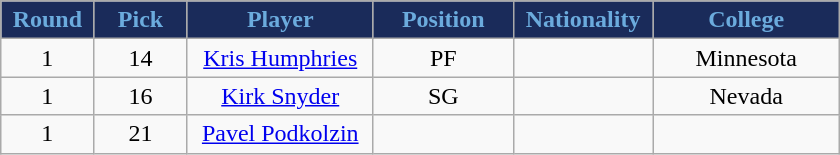<table class="wikitable sortable sortable">
<tr>
<th style="background:#1A2B5A; color:#6BABDD" width="10%">Round</th>
<th style="background:#1A2B5A; color:#6BABDD" width="10%">Pick</th>
<th style="background:#1A2B5A; color:#6BABDD" width="20%">Player</th>
<th style="background:#1A2B5A; color:#6BABDD" width="15%">Position</th>
<th style="background:#1A2B5A; color:#6BABDD" width="15%">Nationality</th>
<th style="background:#1A2B5A; color:#6BABDD" width="20%">College</th>
</tr>
<tr style="text-align: center">
<td>1</td>
<td>14</td>
<td><a href='#'>Kris Humphries</a></td>
<td>PF</td>
<td></td>
<td>Minnesota</td>
</tr>
<tr style="text-align: center">
<td>1</td>
<td>16</td>
<td><a href='#'>Kirk Snyder</a></td>
<td>SG</td>
<td></td>
<td>Nevada</td>
</tr>
<tr style="text-align: center">
<td>1</td>
<td>21</td>
<td><a href='#'>Pavel Podkolzin</a></td>
<td></td>
<td></td>
<td></td>
</tr>
</table>
